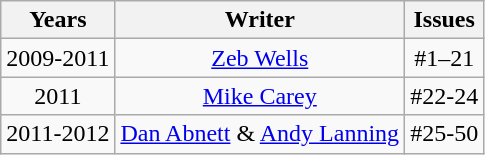<table class="wikitable">
<tr>
<th>Years</th>
<th>Writer</th>
<th>Issues</th>
</tr>
<tr>
<td align="center">2009-2011</td>
<td align="center"><a href='#'>Zeb Wells</a></td>
<td align="center">#1–21</td>
</tr>
<tr>
<td align="center">2011</td>
<td align="center"><a href='#'>Mike Carey</a></td>
<td align="center">#22-24</td>
</tr>
<tr>
<td align="center">2011-2012</td>
<td align="center"><a href='#'>Dan Abnett</a> & <a href='#'>Andy Lanning</a></td>
<td align="center">#25-50</td>
</tr>
</table>
